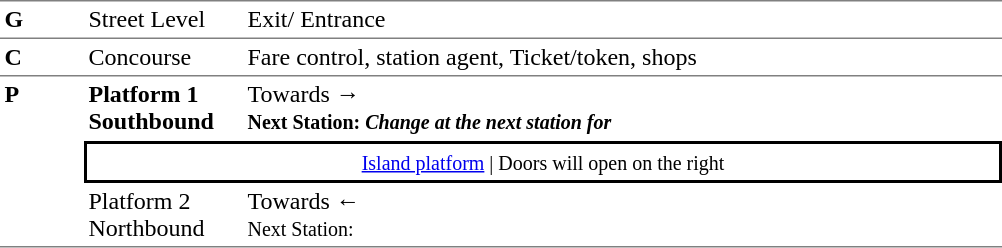<table border=0 cellspacing=0 cellpadding=3>
<tr>
<td style="border-top:solid 1px grey;border-bottom:solid 1px grey;" width=50 valign=top><strong>G</strong></td>
<td style="border-top:solid 1px grey;border-bottom:solid 1px grey;" width=100 valign=top>Street Level</td>
<td style="border-top:solid 1px grey;border-bottom:solid 1px grey;" width=500 valign=top>Exit/ Entrance</td>
</tr>
<tr>
<td style="border-bottom:solid 1px grey;"><strong>C</strong></td>
<td style="border-bottom:solid 1px grey;">Concourse</td>
<td style="border-bottom:solid 1px grey;">Fare control, station agent, Ticket/token, shops</td>
</tr>
<tr>
<td style="border-bottom:solid 1px grey;" width=50 rowspan=3 valign=top><strong>P</strong></td>
<td style="border-bottom:solid 1px white;" width=100><span><strong>Platform 1</strong><br><strong>Southbound</strong></span></td>
<td style="border-bottom:solid 1px white;" width=500>Towards → <br><small><strong>Next Station:</strong> </small> <small><strong><em>Change at the next station for <strong><em></small></td>
</tr>
<tr>
<td style="border-top:solid 2px black;border-right:solid 2px black;border-left:solid 2px black;border-bottom:solid 2px black;text-align:center;" colspan=2><small><a href='#'>Island platform</a> | Doors will open on the right </small></td>
</tr>
<tr>
<td style="border-bottom:solid 1px grey;" width=100><span></strong>Platform 2<strong><br></strong>Northbound<strong></span></td>
<td style="border-bottom:solid 1px grey;" width="500">Towards ← <br><small></strong>Next Station:<strong> </small></td>
</tr>
</table>
